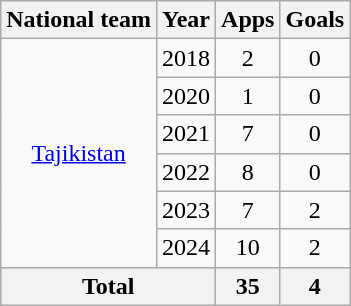<table class="wikitable" style="text-align:center">
<tr>
<th>National team</th>
<th>Year</th>
<th>Apps</th>
<th>Goals</th>
</tr>
<tr>
<td rowspan="6"><a href='#'>Tajikistan</a></td>
<td>2018</td>
<td>2</td>
<td>0</td>
</tr>
<tr>
<td>2020</td>
<td>1</td>
<td>0</td>
</tr>
<tr>
<td>2021</td>
<td>7</td>
<td>0</td>
</tr>
<tr>
<td>2022</td>
<td>8</td>
<td>0</td>
</tr>
<tr>
<td>2023</td>
<td>7</td>
<td>2</td>
</tr>
<tr>
<td>2024</td>
<td>10</td>
<td>2</td>
</tr>
<tr>
<th colspan="2">Total</th>
<th>35</th>
<th>4</th>
</tr>
</table>
